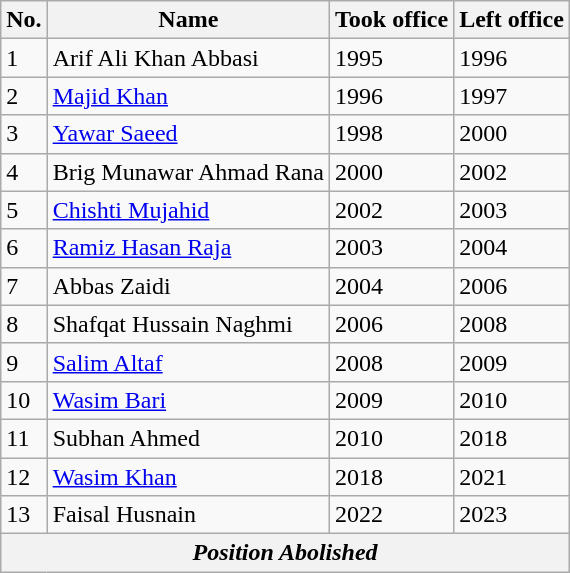<table class="wikitable sortable">
<tr>
<th>No.</th>
<th>Name</th>
<th>Took office</th>
<th>Left office</th>
</tr>
<tr>
<td>1</td>
<td>Arif Ali Khan Abbasi</td>
<td>1995</td>
<td>1996</td>
</tr>
<tr>
<td>2</td>
<td><a href='#'>Majid Khan</a></td>
<td>1996</td>
<td>1997</td>
</tr>
<tr>
<td>3</td>
<td><a href='#'>Yawar Saeed</a></td>
<td>1998</td>
<td>2000</td>
</tr>
<tr>
<td>4</td>
<td>Brig Munawar Ahmad Rana</td>
<td>2000</td>
<td>2002</td>
</tr>
<tr>
<td>5</td>
<td><a href='#'>Chishti Mujahid</a></td>
<td>2002</td>
<td>2003</td>
</tr>
<tr>
<td>6</td>
<td><a href='#'>Ramiz Hasan Raja</a></td>
<td>2003</td>
<td>2004</td>
</tr>
<tr>
<td>7</td>
<td>Abbas Zaidi</td>
<td>2004</td>
<td>2006</td>
</tr>
<tr>
<td>8</td>
<td>Shafqat Hussain Naghmi</td>
<td>2006</td>
<td>2008</td>
</tr>
<tr>
<td>9</td>
<td><a href='#'>Salim Altaf</a></td>
<td>2008</td>
<td>2009</td>
</tr>
<tr>
<td>10</td>
<td><a href='#'>Wasim Bari</a></td>
<td>2009</td>
<td>2010</td>
</tr>
<tr>
<td>11</td>
<td>Subhan Ahmed</td>
<td>2010</td>
<td>2018</td>
</tr>
<tr>
<td>12</td>
<td><a href='#'>Wasim Khan</a></td>
<td>2018</td>
<td>2021</td>
</tr>
<tr>
<td>13</td>
<td>Faisal Husnain</td>
<td>2022</td>
<td>2023</td>
</tr>
<tr>
<th colspan="4"><em>Position Abolished</em></th>
</tr>
</table>
